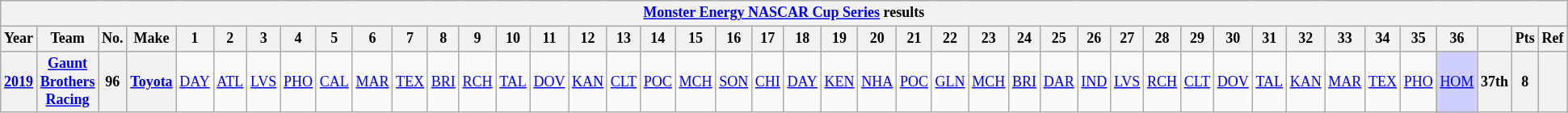<table class="wikitable" style="text-align:center; font-size:75%">
<tr>
<th colspan=43><a href='#'>Monster Energy NASCAR Cup Series</a> results</th>
</tr>
<tr>
<th>Year</th>
<th>Team</th>
<th>No.</th>
<th>Make</th>
<th>1</th>
<th>2</th>
<th>3</th>
<th>4</th>
<th>5</th>
<th>6</th>
<th>7</th>
<th>8</th>
<th>9</th>
<th>10</th>
<th>11</th>
<th>12</th>
<th>13</th>
<th>14</th>
<th>15</th>
<th>16</th>
<th>17</th>
<th>18</th>
<th>19</th>
<th>20</th>
<th>21</th>
<th>22</th>
<th>23</th>
<th>24</th>
<th>25</th>
<th>26</th>
<th>27</th>
<th>28</th>
<th>29</th>
<th>30</th>
<th>31</th>
<th>32</th>
<th>33</th>
<th>34</th>
<th>35</th>
<th>36</th>
<th></th>
<th>Pts</th>
<th>Ref</th>
</tr>
<tr>
<th><a href='#'>2019</a></th>
<th><a href='#'>Gaunt Brothers Racing</a></th>
<th>96</th>
<th><a href='#'>Toyota</a></th>
<td><a href='#'>DAY</a></td>
<td><a href='#'>ATL</a></td>
<td><a href='#'>LVS</a></td>
<td><a href='#'>PHO</a></td>
<td><a href='#'>CAL</a></td>
<td><a href='#'>MAR</a></td>
<td><a href='#'>TEX</a></td>
<td><a href='#'>BRI</a></td>
<td><a href='#'>RCH</a></td>
<td><a href='#'>TAL</a></td>
<td><a href='#'>DOV</a></td>
<td><a href='#'>KAN</a></td>
<td><a href='#'>CLT</a></td>
<td><a href='#'>POC</a></td>
<td><a href='#'>MCH</a></td>
<td><a href='#'>SON</a></td>
<td><a href='#'>CHI</a></td>
<td><a href='#'>DAY</a></td>
<td><a href='#'>KEN</a></td>
<td><a href='#'>NHA</a></td>
<td><a href='#'>POC</a></td>
<td><a href='#'>GLN</a></td>
<td><a href='#'>MCH</a></td>
<td><a href='#'>BRI</a></td>
<td><a href='#'>DAR</a></td>
<td><a href='#'>IND</a></td>
<td><a href='#'>LVS</a></td>
<td><a href='#'>RCH</a></td>
<td><a href='#'>CLT</a></td>
<td><a href='#'>DOV</a></td>
<td><a href='#'>TAL</a></td>
<td><a href='#'>KAN</a></td>
<td><a href='#'>MAR</a></td>
<td><a href='#'>TEX</a></td>
<td><a href='#'>PHO</a></td>
<td style="background:#CFCFFF;"><a href='#'>HOM</a><br></td>
<th>37th</th>
<th>8</th>
<th></th>
</tr>
</table>
